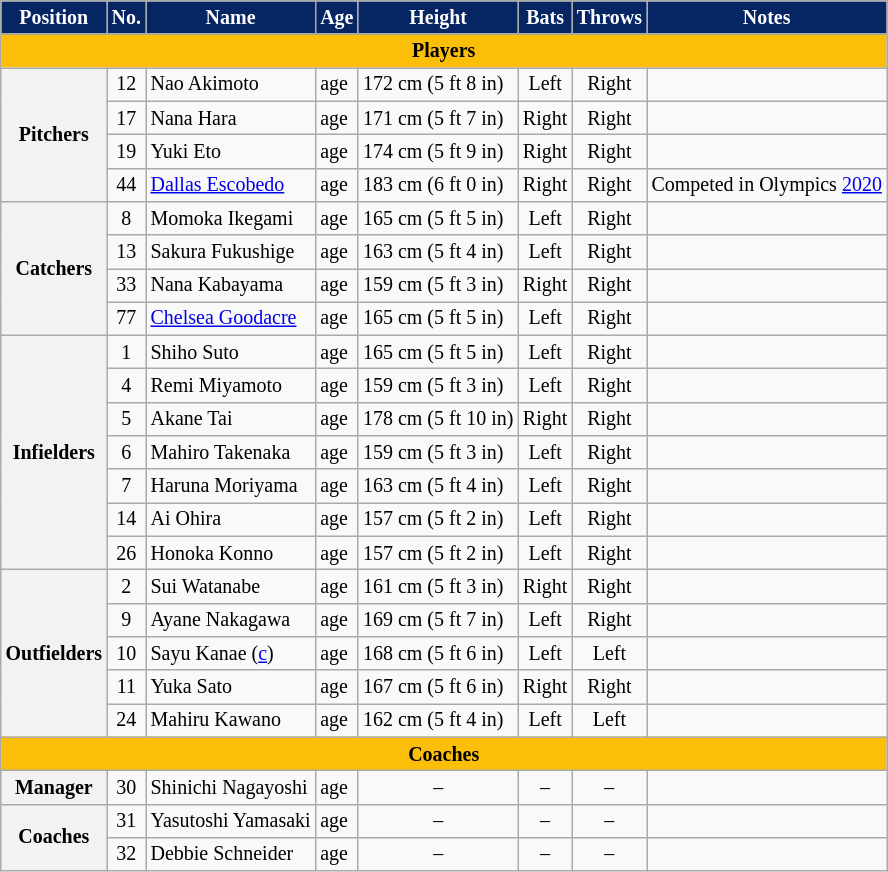<table class="wikitable" style="font-size:smaller">
<tr>
<th style="background-color:#062563; color:#FFFFFF;">Position</th>
<th style="background-color:#062563; color:#FFFFFF;">No.</th>
<th style="background-color:#062563; color:#FFFFFF;">Name</th>
<th style="background-color:#062563; color:#FFFFFF;">Age</th>
<th style="background-color:#062563; color:#FFFFFF;">Height</th>
<th style="background-color:#062563; color:#FFFFFF;">Bats</th>
<th style="background-color:#062563; color:#FFFFFF;">Throws</th>
<th style="background-color:#062563; color:#FFFFFF;">Notes</th>
</tr>
<tr>
<th colspan="8" style="background-color:#FBBF09; color:#000000;">Players</th>
</tr>
<tr>
<th rowspan="4">Pitchers</th>
<td align="center">12</td>
<td> Nao Akimoto</td>
<td>age </td>
<td>172 cm (5 ft 8 in)</td>
<td align="center">Left</td>
<td align="center">Right</td>
<td></td>
</tr>
<tr>
<td align="center">17</td>
<td> Nana Hara</td>
<td>age </td>
<td>171 cm (5 ft 7 in)</td>
<td align="center">Right</td>
<td align="center">Right</td>
<td></td>
</tr>
<tr>
<td align="center">19</td>
<td> Yuki Eto</td>
<td>age </td>
<td>174 cm (5 ft 9 in)</td>
<td align="center">Right</td>
<td align="center">Right</td>
<td></td>
</tr>
<tr>
<td align="center">44</td>
<td> <a href='#'>Dallas Escobedo</a></td>
<td>age </td>
<td>183 cm (6 ft 0 in)</td>
<td align="center">Right</td>
<td align="center">Right</td>
<td>Competed in Olympics <a href='#'>2020</a></td>
</tr>
<tr>
<th rowspan="4">Catchers</th>
<td align="center">8</td>
<td> Momoka Ikegami</td>
<td>age </td>
<td>165 cm (5 ft 5 in)</td>
<td align="center">Left</td>
<td align="center">Right</td>
<td></td>
</tr>
<tr>
<td align="center">13</td>
<td> Sakura Fukushige</td>
<td>age </td>
<td>163 cm (5 ft 4 in)</td>
<td align="center">Left</td>
<td align="center">Right</td>
<td></td>
</tr>
<tr>
<td align="center">33</td>
<td> Nana Kabayama</td>
<td>age </td>
<td>159 cm (5 ft 3 in)</td>
<td align="center">Right</td>
<td align="center">Right</td>
<td></td>
</tr>
<tr>
<td align="center">77</td>
<td> <a href='#'>Chelsea Goodacre</a></td>
<td>age </td>
<td>165 cm (5 ft 5 in)</td>
<td align="center">Left</td>
<td align="center">Right</td>
<td></td>
</tr>
<tr>
<th rowspan="7">Infielders</th>
<td align="center">1</td>
<td> Shiho Suto</td>
<td>age </td>
<td>165 cm (5 ft 5 in)</td>
<td align="center">Left</td>
<td align="center">Right</td>
<td></td>
</tr>
<tr>
<td align="center">4</td>
<td> Remi Miyamoto</td>
<td>age </td>
<td>159 cm (5 ft 3 in)</td>
<td align="center">Left</td>
<td align="center">Right</td>
<td></td>
</tr>
<tr>
<td align="center">5</td>
<td> Akane Tai</td>
<td>age </td>
<td>178 cm (5 ft 10 in)</td>
<td align="center">Right</td>
<td align="center">Right</td>
<td></td>
</tr>
<tr>
<td align="center">6</td>
<td> Mahiro Takenaka</td>
<td>age </td>
<td>159 cm (5 ft 3 in)</td>
<td align="center">Left</td>
<td align="center">Right</td>
<td></td>
</tr>
<tr>
<td align="center">7</td>
<td> Haruna Moriyama</td>
<td>age </td>
<td>163 cm (5 ft 4 in)</td>
<td align="center">Left</td>
<td align="center">Right</td>
<td></td>
</tr>
<tr>
<td align="center">14</td>
<td> Ai Ohira</td>
<td>age </td>
<td>157 cm (5 ft 2 in)</td>
<td align="center">Left</td>
<td align="center">Right</td>
<td></td>
</tr>
<tr>
<td align="center">26</td>
<td> Honoka Konno</td>
<td>age </td>
<td>157 cm (5 ft 2 in)</td>
<td align="center">Left</td>
<td align="center">Right</td>
<td></td>
</tr>
<tr>
<th rowspan="5">Outfielders</th>
<td align="center">2</td>
<td> Sui Watanabe</td>
<td>age </td>
<td>161 cm (5 ft 3 in)</td>
<td align="center">Right</td>
<td align="center">Right</td>
<td></td>
</tr>
<tr>
<td align="center">9</td>
<td> Ayane Nakagawa</td>
<td>age </td>
<td>169 cm (5 ft 7 in)</td>
<td align="center">Left</td>
<td align="center">Right</td>
<td></td>
</tr>
<tr>
<td align="center">10</td>
<td> Sayu Kanae (<a href='#'>c</a>)</td>
<td>age </td>
<td>168 cm (5 ft 6 in)</td>
<td align="center">Left</td>
<td align="center">Left</td>
<td></td>
</tr>
<tr>
<td align="center">11</td>
<td> Yuka Sato</td>
<td>age </td>
<td>167 cm (5 ft 6 in)</td>
<td align="center">Right</td>
<td align="center">Right</td>
<td></td>
</tr>
<tr>
<td align="center">24</td>
<td> Mahiru Kawano</td>
<td>age </td>
<td>162 cm (5 ft 4 in)</td>
<td align="center">Left</td>
<td align="center">Left</td>
<td></td>
</tr>
<tr>
<th colspan="8" style="background-color:#FBBF09; color:#000000;">Coaches</th>
</tr>
<tr>
<th rowspan="1">Manager</th>
<td align="center">30</td>
<td> Shinichi Nagayoshi</td>
<td>age </td>
<td align="center">–</td>
<td align="center">–</td>
<td align="center">–</td>
<td></td>
</tr>
<tr>
<th rowspan="2">Coaches</th>
<td align="center">31</td>
<td> Yasutoshi Yamasaki</td>
<td>age </td>
<td align="center">–</td>
<td align="center">–</td>
<td align="center">–</td>
<td></td>
</tr>
<tr>
<td align="center">32</td>
<td> Debbie Schneider</td>
<td>age </td>
<td align="center">–</td>
<td align="center">–</td>
<td align="center">–</td>
<td></td>
</tr>
</table>
